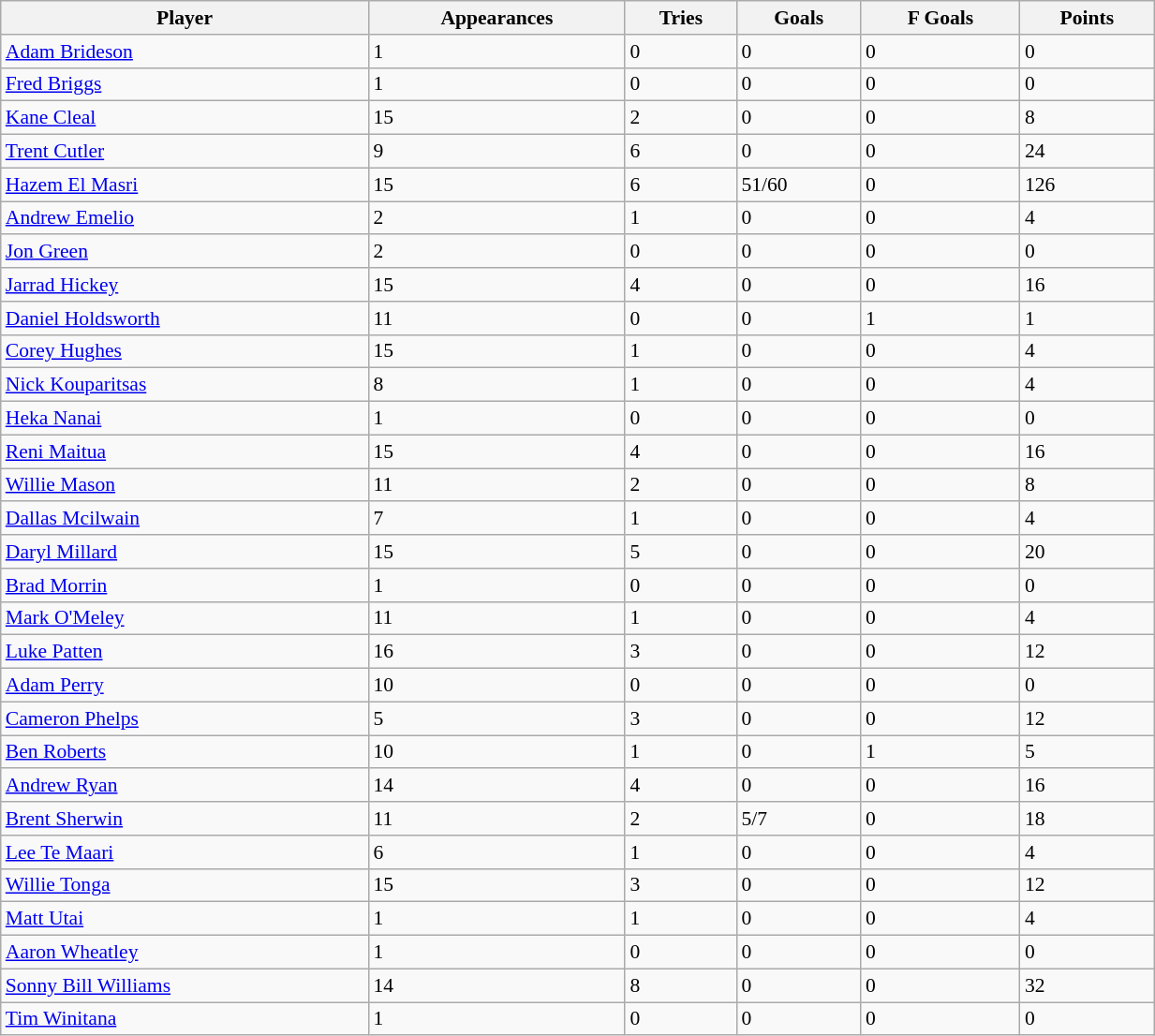<table class="wikitable sortable"  style="width:65%; font-size:90%;">
<tr>
<th>Player</th>
<th>Appearances</th>
<th>Tries</th>
<th>Goals</th>
<th>F Goals</th>
<th>Points</th>
</tr>
<tr>
<td><a href='#'>Adam Brideson</a></td>
<td>1</td>
<td>0</td>
<td>0</td>
<td>0</td>
<td>0</td>
</tr>
<tr>
<td><a href='#'>Fred Briggs</a></td>
<td>1</td>
<td>0</td>
<td>0</td>
<td>0</td>
<td>0</td>
</tr>
<tr>
<td><a href='#'>Kane Cleal</a></td>
<td>15</td>
<td>2</td>
<td>0</td>
<td>0</td>
<td>8</td>
</tr>
<tr>
<td><a href='#'>Trent Cutler</a></td>
<td>9</td>
<td>6</td>
<td>0</td>
<td>0</td>
<td>24</td>
</tr>
<tr>
<td><a href='#'>Hazem El Masri</a></td>
<td>15</td>
<td>6</td>
<td>51/60</td>
<td>0</td>
<td>126</td>
</tr>
<tr>
<td><a href='#'>Andrew Emelio</a></td>
<td>2</td>
<td>1</td>
<td>0</td>
<td>0</td>
<td>4</td>
</tr>
<tr>
<td><a href='#'>Jon Green</a></td>
<td>2</td>
<td>0</td>
<td>0</td>
<td>0</td>
<td>0</td>
</tr>
<tr>
<td><a href='#'>Jarrad Hickey</a></td>
<td>15</td>
<td>4</td>
<td>0</td>
<td>0</td>
<td>16</td>
</tr>
<tr>
<td><a href='#'>Daniel Holdsworth</a></td>
<td>11</td>
<td>0</td>
<td>0</td>
<td>1</td>
<td>1</td>
</tr>
<tr>
<td><a href='#'>Corey Hughes</a></td>
<td>15</td>
<td>1</td>
<td>0</td>
<td>0</td>
<td>4</td>
</tr>
<tr>
<td><a href='#'>Nick Kouparitsas</a></td>
<td>8</td>
<td>1</td>
<td>0</td>
<td>0</td>
<td>4</td>
</tr>
<tr>
<td><a href='#'>Heka Nanai</a></td>
<td>1</td>
<td>0</td>
<td>0</td>
<td>0</td>
<td>0</td>
</tr>
<tr>
<td><a href='#'>Reni Maitua</a></td>
<td>15</td>
<td>4</td>
<td>0</td>
<td>0</td>
<td>16</td>
</tr>
<tr>
<td><a href='#'>Willie Mason</a></td>
<td>11</td>
<td>2</td>
<td>0</td>
<td>0</td>
<td>8</td>
</tr>
<tr>
<td><a href='#'>Dallas Mcilwain</a></td>
<td>7</td>
<td>1</td>
<td>0</td>
<td>0</td>
<td>4</td>
</tr>
<tr>
<td><a href='#'>Daryl Millard</a></td>
<td>15</td>
<td>5</td>
<td>0</td>
<td>0</td>
<td>20</td>
</tr>
<tr>
<td><a href='#'>Brad Morrin</a></td>
<td>1</td>
<td>0</td>
<td>0</td>
<td>0</td>
<td>0</td>
</tr>
<tr>
<td><a href='#'>Mark O'Meley</a></td>
<td>11</td>
<td>1</td>
<td>0</td>
<td>0</td>
<td>4</td>
</tr>
<tr>
<td><a href='#'>Luke Patten</a></td>
<td>16</td>
<td>3</td>
<td>0</td>
<td>0</td>
<td>12</td>
</tr>
<tr>
<td><a href='#'>Adam Perry</a></td>
<td>10</td>
<td>0</td>
<td>0</td>
<td>0</td>
<td>0</td>
</tr>
<tr>
<td><a href='#'>Cameron Phelps</a></td>
<td>5</td>
<td>3</td>
<td>0</td>
<td>0</td>
<td>12</td>
</tr>
<tr>
<td><a href='#'>Ben Roberts</a></td>
<td>10</td>
<td>1</td>
<td>0</td>
<td>1</td>
<td>5</td>
</tr>
<tr>
<td><a href='#'>Andrew Ryan</a></td>
<td>14</td>
<td>4</td>
<td>0</td>
<td>0</td>
<td>16</td>
</tr>
<tr>
<td><a href='#'>Brent Sherwin</a></td>
<td>11</td>
<td>2</td>
<td>5/7</td>
<td>0</td>
<td>18</td>
</tr>
<tr>
<td><a href='#'>Lee Te Maari</a></td>
<td>6</td>
<td>1</td>
<td>0</td>
<td>0</td>
<td>4</td>
</tr>
<tr>
<td><a href='#'>Willie Tonga</a></td>
<td>15</td>
<td>3</td>
<td>0</td>
<td>0</td>
<td>12</td>
</tr>
<tr>
<td><a href='#'>Matt Utai</a></td>
<td>1</td>
<td>1</td>
<td>0</td>
<td>0</td>
<td>4</td>
</tr>
<tr>
<td><a href='#'>Aaron Wheatley</a></td>
<td>1</td>
<td>0</td>
<td>0</td>
<td>0</td>
<td>0</td>
</tr>
<tr>
<td><a href='#'>Sonny Bill Williams</a></td>
<td>14</td>
<td>8</td>
<td>0</td>
<td>0</td>
<td>32</td>
</tr>
<tr>
<td><a href='#'>Tim Winitana</a></td>
<td>1</td>
<td>0</td>
<td>0</td>
<td>0</td>
<td>0</td>
</tr>
</table>
